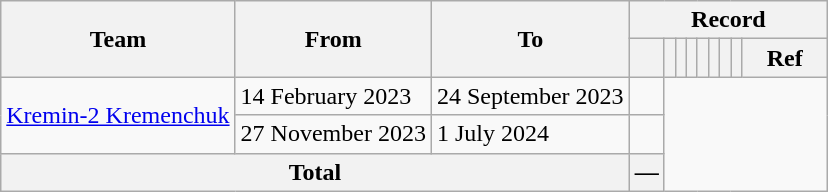<table class="wikitable" style="text-align: center">
<tr>
<th rowspan=2>Team</th>
<th rowspan=2>From</th>
<th rowspan=2>To</th>
<th colspan=9>Record</th>
</tr>
<tr>
<th></th>
<th></th>
<th></th>
<th></th>
<th></th>
<th></th>
<th></th>
<th></th>
<th width=50>Ref</th>
</tr>
<tr>
<td rowspan=2 align="left"><a href='#'>Kremin-2 Kremenchuk</a></td>
<td align=left>14 February 2023</td>
<td align=left>24 September 2023<br></td>
<td></td>
</tr>
<tr>
<td align=left>27 November 2023</td>
<td align=left>1 July 2024<br></td>
<td></td>
</tr>
<tr>
<th colspan="3">Total<br></th>
<th>—</th>
</tr>
</table>
